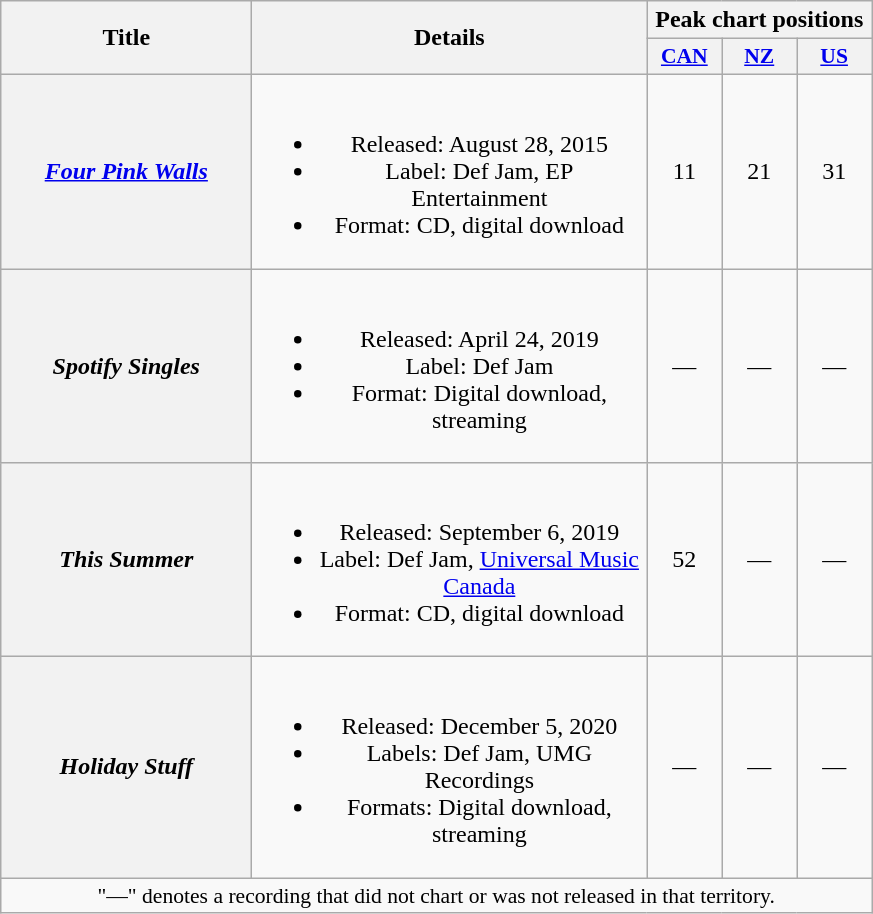<table class="wikitable plainrowheaders" style="text-align:center;">
<tr>
<th scope="col" rowspan="2" style="width:10em;">Title</th>
<th scope="col" rowspan="2" style="width:16em;">Details</th>
<th scope="col" colspan="3">Peak chart positions</th>
</tr>
<tr>
<th scope="col" style="width:3em;font-size:90%;"><a href='#'>CAN</a><br></th>
<th scope="col" style="width:3em;font-size:90%;"><a href='#'>NZ</a><br></th>
<th scope="col" style="width:3em;font-size:90%;"><a href='#'>US</a><br></th>
</tr>
<tr>
<th scope="row"><em><a href='#'>Four Pink Walls</a></em></th>
<td><br><ul><li>Released: August 28, 2015</li><li>Label: Def Jam, EP Entertainment</li><li>Format: CD, digital download</li></ul></td>
<td>11</td>
<td>21</td>
<td>31</td>
</tr>
<tr>
<th scope="row"><em>Spotify Singles</em></th>
<td><br><ul><li>Released: April 24, 2019</li><li>Label: Def Jam</li><li>Format: Digital download, streaming</li></ul></td>
<td>—</td>
<td>—</td>
<td>—</td>
</tr>
<tr>
<th scope="row"><em>This Summer</em></th>
<td><br><ul><li>Released: September 6, 2019</li><li>Label: Def Jam, <a href='#'>Universal Music Canada</a></li><li>Format: CD, digital download</li></ul></td>
<td>52</td>
<td>—</td>
<td>—</td>
</tr>
<tr>
<th scope="row"><em>Holiday Stuff</em></th>
<td><br><ul><li>Released: December 5, 2020</li><li>Labels: Def Jam, UMG Recordings</li><li>Formats: Digital download, streaming</li></ul></td>
<td>—</td>
<td>—</td>
<td>—</td>
</tr>
<tr>
<td colspan="7" style="font-size:90%">"—" denotes a recording that did not chart or was not released in that territory.</td>
</tr>
</table>
